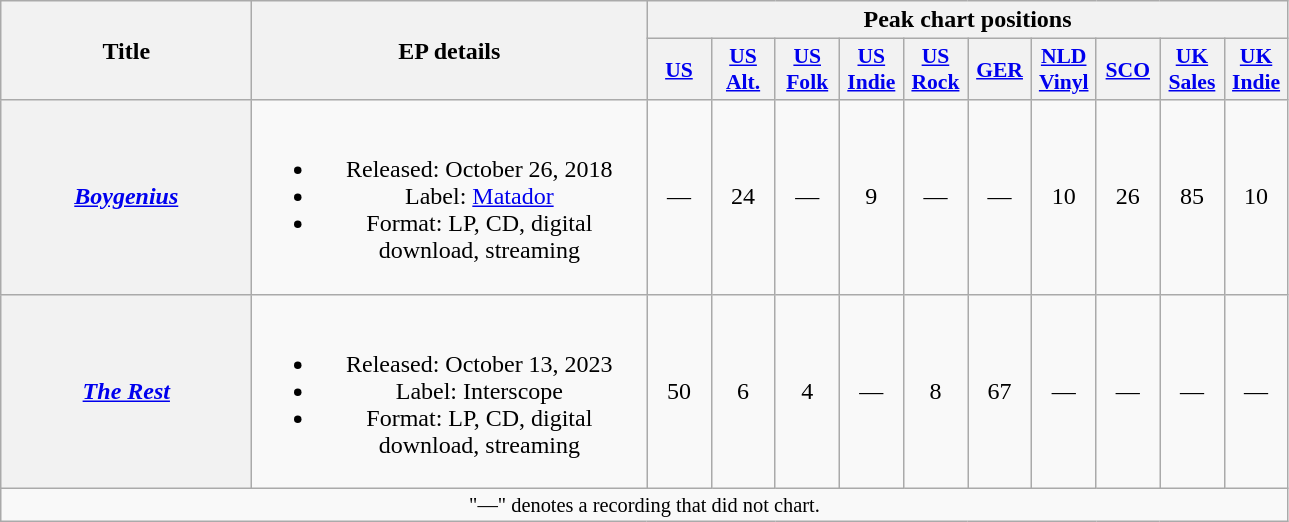<table class="wikitable plainrowheaders" style="text-align:center;">
<tr>
<th scope="col" rowspan="2" style="width:10em;">Title</th>
<th scope="col" rowspan="2" style="width:16em;">EP details</th>
<th scope="col" colspan="10">Peak chart positions</th>
</tr>
<tr>
<th scope="col" style="width:2.5em;font-size:90%;"><a href='#'>US</a><br></th>
<th scope="col" style="width:2.5em;font-size:90%;"><a href='#'>US<br>Alt.</a><br></th>
<th scope="col" style="width:2.5em;font-size:90%;"><a href='#'>US<br>Folk</a><br></th>
<th scope="col" style="width:2.5em;font-size:90%;"><a href='#'>US<br>Indie</a><br></th>
<th scope="col" style="width:2.5em;font-size:90%;"><a href='#'>US<br>Rock</a><br></th>
<th scope="col" style="width:2.5em;font-size:90%;"><a href='#'>GER</a><br></th>
<th scope="col" style="width:2.5em;font-size:90%;"><a href='#'>NLD<br>Vinyl</a><br></th>
<th scope="col" style="width:2.5em;font-size:90%;"><a href='#'>SCO</a><br></th>
<th scope="col" style="width:2.5em;font-size:90%;"><a href='#'>UK<br>Sales</a><br></th>
<th scope="col" style="width:2.5em;font-size:90%;"><a href='#'>UK<br>Indie</a><br></th>
</tr>
<tr>
<th scope="row"><em><a href='#'>Boygenius</a></em></th>
<td><br><ul><li>Released: October 26, 2018</li><li>Label: <a href='#'>Matador</a></li><li>Format: LP, CD, digital download, streaming</li></ul></td>
<td>—</td>
<td>24</td>
<td>—</td>
<td>9</td>
<td>—</td>
<td>—</td>
<td>10</td>
<td>26</td>
<td>85</td>
<td>10</td>
</tr>
<tr>
<th scope="row"><em><a href='#'>The Rest</a></em></th>
<td><br><ul><li>Released: October 13, 2023</li><li>Label: Interscope</li><li>Format: LP, CD, digital download, streaming</li></ul></td>
<td>50</td>
<td>6</td>
<td>4</td>
<td>—</td>
<td>8</td>
<td>67</td>
<td>—</td>
<td>—</td>
<td>—</td>
<td>—</td>
</tr>
<tr>
<td colspan="16" style="font-size:85%">"—" denotes a recording that did not chart.</td>
</tr>
</table>
